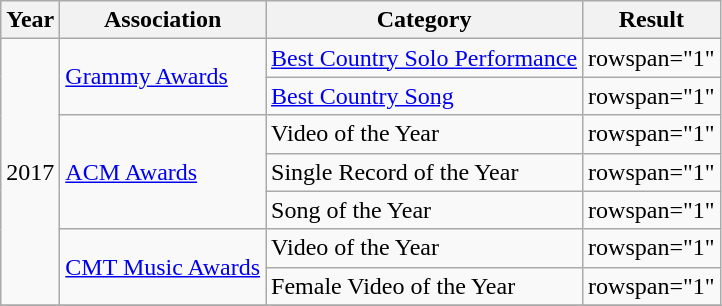<table class="wikitable plainrowheaders">
<tr>
<th>Year</th>
<th>Association</th>
<th>Category</th>
<th>Result</th>
</tr>
<tr>
<td rowspan="7">2017</td>
<td rowspan="2"><a href='#'>Grammy Awards</a></td>
<td><a href='#'>Best Country Solo Performance</a></td>
<td>rowspan="1" </td>
</tr>
<tr>
<td><a href='#'>Best Country Song</a></td>
<td>rowspan="1" </td>
</tr>
<tr>
<td rowspan="3"><a href='#'>ACM Awards</a></td>
<td>Video of the Year</td>
<td>rowspan="1" </td>
</tr>
<tr>
<td>Single Record of the Year</td>
<td>rowspan="1" </td>
</tr>
<tr>
<td>Song of the Year</td>
<td>rowspan="1" </td>
</tr>
<tr>
<td rowspan="2"><a href='#'>CMT Music Awards</a></td>
<td>Video of the Year</td>
<td>rowspan="1" </td>
</tr>
<tr>
<td>Female Video of the Year</td>
<td>rowspan="1" </td>
</tr>
<tr>
</tr>
</table>
